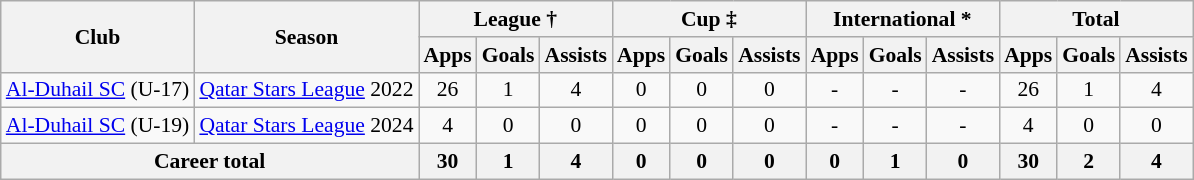<table class="wikitable" style="font-size:90%; text-align:center;">
<tr>
<th rowspan="2">Club</th>
<th rowspan="2">Season</th>
<th colspan="3">League †</th>
<th colspan="3">Cup ‡</th>
<th colspan="3">International *</th>
<th colspan="3">Total</th>
</tr>
<tr>
<th>Apps</th>
<th>Goals</th>
<th>Assists</th>
<th>Apps</th>
<th>Goals</th>
<th>Assists</th>
<th>Apps</th>
<th>Goals</th>
<th>Assists</th>
<th>Apps</th>
<th>Goals</th>
<th>Assists</th>
</tr>
<tr>
<td rowspan="1"><a href='#'>Al-Duhail SC</a> (U-17)</td>
<td><a href='#'>Qatar Stars League</a> 2022</td>
<td>26</td>
<td>1</td>
<td>4</td>
<td>0</td>
<td>0</td>
<td>0</td>
<td>-</td>
<td>-</td>
<td>-</td>
<td>26</td>
<td>1</td>
<td>4</td>
</tr>
<tr>
<td rowspan="1"><a href='#'>Al-Duhail SC</a> (U-19)</td>
<td><a href='#'>Qatar Stars League</a> 2024</td>
<td>4</td>
<td>0</td>
<td>0</td>
<td>0</td>
<td>0</td>
<td>0</td>
<td>-</td>
<td>-</td>
<td>-</td>
<td>4</td>
<td>0</td>
<td>0</td>
</tr>
<tr>
<th colspan="2">Career total</th>
<th>30</th>
<th>1</th>
<th>4</th>
<th>0</th>
<th>0</th>
<th>0</th>
<th>0</th>
<th>1</th>
<th>0</th>
<th>30</th>
<th>2</th>
<th>4</th>
</tr>
</table>
